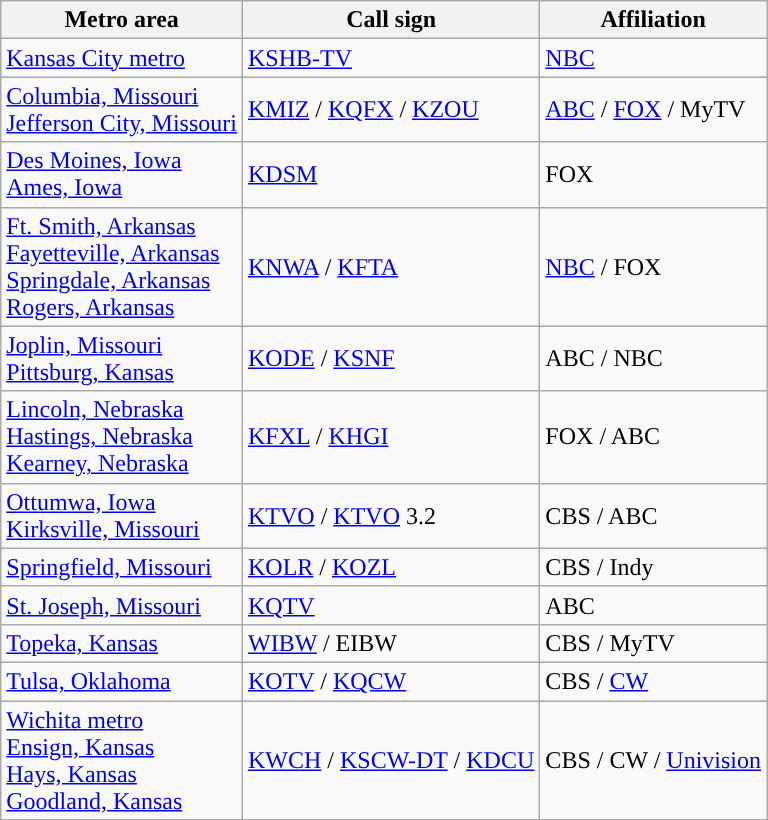<table class="wikitable">
<tr>
<th>Metro area</th>
<th>Call sign</th>
<th>Affiliation</th>
</tr>
<tr>
<td><a href='#'>Kansas City metro</a></td>
<td><a href='#'>KSHB-TV</a></td>
<td><a href='#'>NBC</a></td>
</tr>
<tr>
<td><a href='#'>Columbia, Missouri</a><br><a href='#'>Jefferson City, Missouri</a></td>
<td><a href='#'>KMIZ</a> / <a href='#'>KQFX</a> / <a href='#'>KZOU</a></td>
<td><a href='#'>ABC</a> / <a href='#'>FOX</a> / MyTV</td>
</tr>
<tr>
<td><a href='#'>Des Moines, Iowa</a><br><a href='#'>Ames, Iowa</a></td>
<td><a href='#'>KDSM</a></td>
<td>FOX</td>
</tr>
<tr>
<td><a href='#'>Ft. Smith, Arkansas</a><br><a href='#'>Fayetteville, Arkansas</a><br><a href='#'>Springdale, Arkansas</a><br><a href='#'>Rogers, Arkansas</a></td>
<td><a href='#'>KNWA</a> / <a href='#'>KFTA</a></td>
<td><a href='#'>NBC</a> / FOX</td>
</tr>
<tr>
<td><a href='#'>Joplin, Missouri</a><br><a href='#'>Pittsburg, Kansas</a></td>
<td><a href='#'>KODE</a> / <a href='#'>KSNF</a></td>
<td>ABC / NBC</td>
</tr>
<tr>
<td><a href='#'>Lincoln, Nebraska</a><br><a href='#'>Hastings, Nebraska</a><br><a href='#'>Kearney, Nebraska</a></td>
<td><a href='#'>KFXL</a> / <a href='#'>KHGI</a></td>
<td>FOX / ABC</td>
</tr>
<tr>
<td><a href='#'>Ottumwa, Iowa</a><br><a href='#'>Kirksville, Missouri</a></td>
<td><a href='#'>KTVO</a> / <a href='#'>KTVO</a> 3.2</td>
<td>CBS / ABC</td>
</tr>
<tr>
<td><a href='#'>Springfield, Missouri</a></td>
<td><a href='#'>KOLR</a> / <a href='#'>KOZL</a></td>
<td>CBS / Indy</td>
</tr>
<tr>
<td><a href='#'>St. Joseph, Missouri</a></td>
<td><a href='#'>KQTV</a></td>
<td>ABC</td>
</tr>
<tr>
<td><a href='#'>Topeka, Kansas</a></td>
<td><a href='#'>WIBW</a> / EIBW</td>
<td>CBS / MyTV</td>
</tr>
<tr>
<td><a href='#'>Tulsa, Oklahoma</a></td>
<td><a href='#'>KOTV</a> / <a href='#'>KQCW</a></td>
<td>CBS / <a href='#'>CW</a></td>
</tr>
<tr>
<td><a href='#'>Wichita metro</a><br><a href='#'>Ensign, Kansas</a><br><a href='#'>Hays, Kansas</a><br><a href='#'>Goodland, Kansas</a></td>
<td><a href='#'>KWCH</a> / <a href='#'>KSCW-DT</a> / <a href='#'>KDCU</a></td>
<td>CBS / CW / <a href='#'>Univision</a></td>
</tr>
</table>
